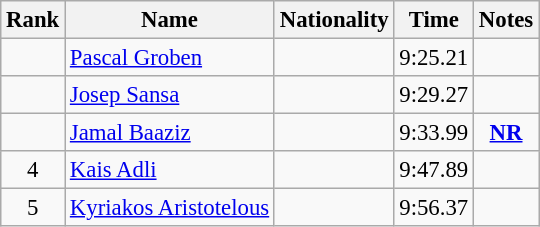<table class="wikitable sortable" style="text-align:center; font-size:95%">
<tr>
<th>Rank</th>
<th>Name</th>
<th>Nationality</th>
<th>Time</th>
<th>Notes</th>
</tr>
<tr>
<td></td>
<td align=left><a href='#'>Pascal Groben</a></td>
<td align=left></td>
<td>9:25.21</td>
<td></td>
</tr>
<tr>
<td></td>
<td align=left><a href='#'>Josep Sansa</a></td>
<td align=left></td>
<td>9:29.27</td>
<td></td>
</tr>
<tr>
<td></td>
<td align=left><a href='#'>Jamal Baaziz</a></td>
<td align=left></td>
<td>9:33.99</td>
<td><strong><a href='#'>NR</a></strong></td>
</tr>
<tr>
<td>4</td>
<td align=left><a href='#'>Kais Adli</a></td>
<td align=left></td>
<td>9:47.89</td>
<td></td>
</tr>
<tr>
<td>5</td>
<td align=left><a href='#'>Kyriakos Aristotelous</a></td>
<td align=left></td>
<td>9:56.37</td>
<td></td>
</tr>
</table>
